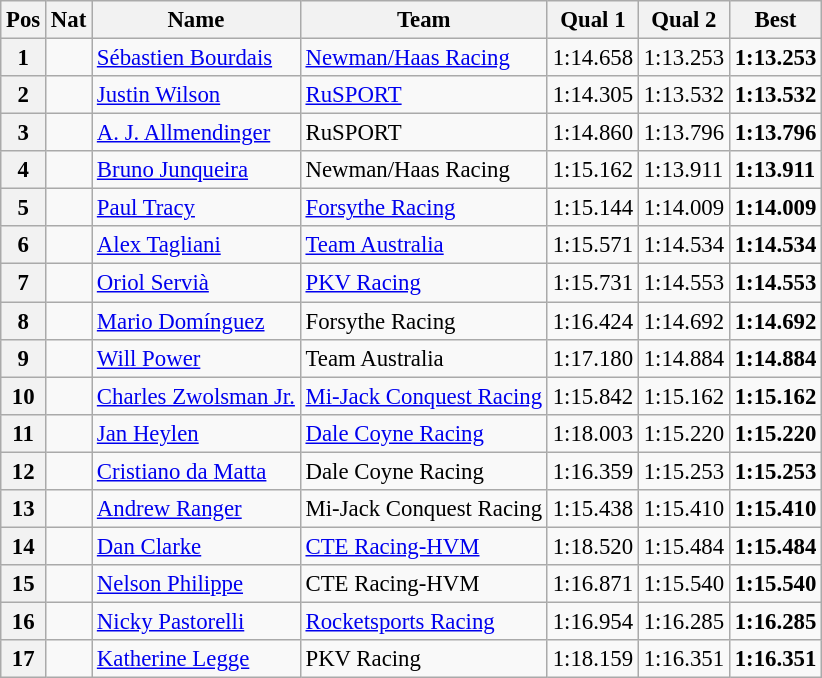<table class="wikitable" style="font-size: 95%;">
<tr>
<th>Pos</th>
<th>Nat</th>
<th>Name</th>
<th>Team</th>
<th>Qual 1</th>
<th>Qual 2</th>
<th>Best</th>
</tr>
<tr>
<th>1</th>
<td></td>
<td><a href='#'>Sébastien Bourdais</a></td>
<td><a href='#'>Newman/Haas Racing</a></td>
<td>1:14.658</td>
<td>1:13.253</td>
<td><strong>1:13.253</strong></td>
</tr>
<tr>
<th>2</th>
<td></td>
<td><a href='#'>Justin Wilson</a></td>
<td><a href='#'>RuSPORT</a></td>
<td>1:14.305</td>
<td>1:13.532</td>
<td><strong>1:13.532</strong></td>
</tr>
<tr>
<th>3</th>
<td></td>
<td><a href='#'>A. J. Allmendinger</a></td>
<td>RuSPORT</td>
<td>1:14.860</td>
<td>1:13.796</td>
<td><strong>1:13.796</strong></td>
</tr>
<tr>
<th>4</th>
<td></td>
<td><a href='#'>Bruno Junqueira</a></td>
<td>Newman/Haas Racing</td>
<td>1:15.162</td>
<td>1:13.911</td>
<td><strong>1:13.911</strong></td>
</tr>
<tr>
<th>5</th>
<td></td>
<td><a href='#'>Paul Tracy</a></td>
<td><a href='#'>Forsythe Racing</a></td>
<td>1:15.144</td>
<td>1:14.009</td>
<td><strong>1:14.009</strong></td>
</tr>
<tr>
<th>6</th>
<td></td>
<td><a href='#'>Alex Tagliani</a></td>
<td><a href='#'>Team Australia</a></td>
<td>1:15.571</td>
<td>1:14.534</td>
<td><strong>1:14.534</strong></td>
</tr>
<tr>
<th>7</th>
<td></td>
<td><a href='#'>Oriol Servià</a></td>
<td><a href='#'>PKV Racing</a></td>
<td>1:15.731</td>
<td>1:14.553</td>
<td><strong>1:14.553</strong></td>
</tr>
<tr>
<th>8</th>
<td></td>
<td><a href='#'>Mario Domínguez</a></td>
<td>Forsythe Racing</td>
<td>1:16.424</td>
<td>1:14.692</td>
<td><strong>1:14.692</strong></td>
</tr>
<tr>
<th>9</th>
<td></td>
<td><a href='#'>Will Power</a></td>
<td>Team Australia</td>
<td>1:17.180</td>
<td>1:14.884</td>
<td><strong>1:14.884</strong></td>
</tr>
<tr>
<th>10</th>
<td></td>
<td><a href='#'>Charles Zwolsman Jr.</a></td>
<td><a href='#'>Mi-Jack Conquest Racing</a></td>
<td>1:15.842</td>
<td>1:15.162</td>
<td><strong>1:15.162</strong></td>
</tr>
<tr>
<th>11</th>
<td></td>
<td><a href='#'>Jan Heylen</a></td>
<td><a href='#'>Dale Coyne Racing</a></td>
<td>1:18.003</td>
<td>1:15.220</td>
<td><strong>1:15.220</strong></td>
</tr>
<tr>
<th>12</th>
<td></td>
<td><a href='#'>Cristiano da Matta</a></td>
<td>Dale Coyne Racing</td>
<td>1:16.359</td>
<td>1:15.253</td>
<td><strong>1:15.253</strong></td>
</tr>
<tr>
<th>13</th>
<td></td>
<td><a href='#'>Andrew Ranger</a></td>
<td>Mi-Jack Conquest Racing</td>
<td>1:15.438</td>
<td>1:15.410</td>
<td><strong>1:15.410</strong></td>
</tr>
<tr>
<th>14</th>
<td></td>
<td><a href='#'>Dan Clarke</a></td>
<td><a href='#'>CTE Racing-HVM</a></td>
<td>1:18.520</td>
<td>1:15.484</td>
<td><strong>1:15.484</strong></td>
</tr>
<tr>
<th>15</th>
<td></td>
<td><a href='#'>Nelson Philippe</a></td>
<td>CTE Racing-HVM</td>
<td>1:16.871</td>
<td>1:15.540</td>
<td><strong>1:15.540</strong></td>
</tr>
<tr>
<th>16</th>
<td></td>
<td><a href='#'>Nicky Pastorelli</a></td>
<td><a href='#'>Rocketsports Racing</a></td>
<td>1:16.954</td>
<td>1:16.285</td>
<td><strong>1:16.285</strong></td>
</tr>
<tr>
<th>17</th>
<td></td>
<td><a href='#'>Katherine Legge</a></td>
<td>PKV Racing</td>
<td>1:18.159</td>
<td>1:16.351</td>
<td><strong>1:16.351</strong></td>
</tr>
</table>
